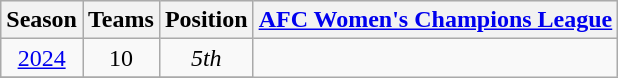<table class="wikitable" style="text-align:center">
<tr style="background:#efefef;">
<th>Season</th>
<th>Teams</th>
<th>Position</th>
<th><a href='#'>AFC Women's Champions League</a></th>
</tr>
<tr>
<td><a href='#'>2024</a></td>
<td>10</td>
<td><em>5th</em></td>
</tr>
<tr>
</tr>
</table>
